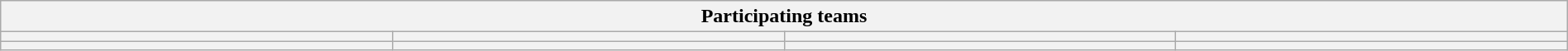<table class="wikitable" style="width:100%;">
<tr>
<th colspan=4><strong>Participating teams</strong></th>
</tr>
<tr>
<th style="width:25%;"></th>
<th style="width:25%;"></th>
<th style="width:25%;"></th>
<th style="width:25%;"></th>
</tr>
<tr>
<th style="width:25%;"></th>
<th style="width:25%;"></th>
<th style="width:25%;"></th>
<th style="width:25%;"></th>
</tr>
</table>
